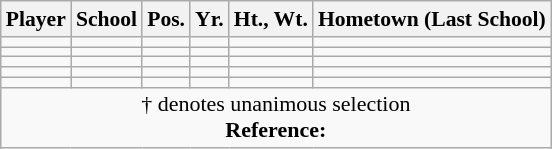<table class="wikitable" style="white-space:nowrap; font-size:90%;">
<tr>
<th>Player</th>
<th>School</th>
<th>Pos.</th>
<th>Yr.</th>
<th>Ht., Wt.</th>
<th>Hometown (Last School)</th>
</tr>
<tr>
<td></td>
<td></td>
<td></td>
<td></td>
<td></td>
<td></td>
</tr>
<tr>
<td></td>
<td></td>
<td></td>
<td></td>
<td></td>
<td></td>
</tr>
<tr>
<td></td>
<td></td>
<td></td>
<td></td>
<td></td>
<td></td>
</tr>
<tr>
<td></td>
<td></td>
<td></td>
<td></td>
<td></td>
<td></td>
</tr>
<tr>
<td></td>
<td></td>
<td></td>
<td></td>
<td></td>
<td></td>
</tr>
<tr>
<td colspan="6"  style="font-size:11pt; text-align:center;">† denotes unanimous selection<br><strong>Reference:</strong></td>
</tr>
</table>
